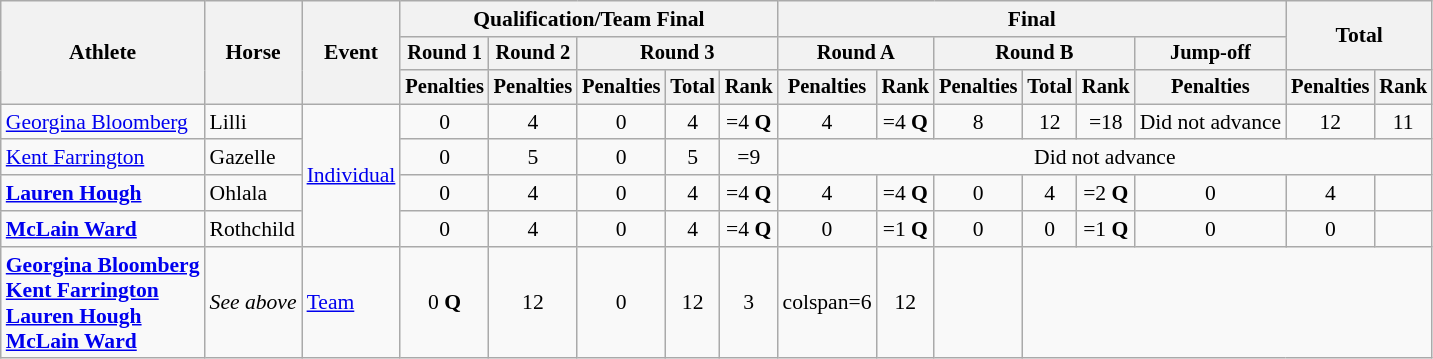<table class="wikitable" style="font-size:90%">
<tr>
<th rowspan=3>Athlete</th>
<th rowspan=3>Horse</th>
<th rowspan=3>Event</th>
<th colspan=5>Qualification/Team Final</th>
<th colspan=6>Final</th>
<th rowspan=2 colspan=2>Total</th>
</tr>
<tr style="font-size:95%">
<th>Round 1</th>
<th>Round 2</th>
<th colspan=3>Round 3</th>
<th colspan=2>Round A</th>
<th colspan=3>Round B</th>
<th>Jump-off</th>
</tr>
<tr style="font-size:95%">
<th>Penalties</th>
<th>Penalties</th>
<th>Penalties</th>
<th>Total</th>
<th>Rank</th>
<th>Penalties</th>
<th>Rank</th>
<th>Penalties</th>
<th>Total</th>
<th>Rank</th>
<th>Penalties</th>
<th>Penalties</th>
<th>Rank</th>
</tr>
<tr align=center>
<td align=left><a href='#'>Georgina Bloomberg</a></td>
<td align=left>Lilli</td>
<td align=left rowspan=4><a href='#'>Individual</a></td>
<td>0</td>
<td>4</td>
<td>0</td>
<td>4</td>
<td>=4 <strong>Q</strong></td>
<td>4</td>
<td>=4 <strong>Q</strong></td>
<td>8</td>
<td>12</td>
<td>=18</td>
<td>Did not advance</td>
<td>12</td>
<td>11</td>
</tr>
<tr align=center>
<td align=left><a href='#'>Kent Farrington</a></td>
<td align=left>Gazelle</td>
<td>0</td>
<td>5</td>
<td>0</td>
<td>5</td>
<td>=9</td>
<td colspan=8>Did not advance</td>
</tr>
<tr align=center>
<td align=left><strong><a href='#'>Lauren Hough</a></strong></td>
<td align=left>Ohlala</td>
<td>0</td>
<td>4</td>
<td>0</td>
<td>4</td>
<td>=4 <strong>Q</strong></td>
<td>4</td>
<td>=4 <strong>Q</strong></td>
<td>0</td>
<td>4</td>
<td>=2 <strong>Q</strong></td>
<td>0</td>
<td>4</td>
<td></td>
</tr>
<tr align=center>
<td align=left><strong><a href='#'>McLain Ward</a></strong></td>
<td align=left>Rothchild</td>
<td>0</td>
<td>4</td>
<td>0</td>
<td>4</td>
<td>=4 <strong>Q</strong></td>
<td>0</td>
<td>=1 <strong>Q</strong></td>
<td>0</td>
<td>0</td>
<td>=1 <strong>Q</strong></td>
<td>0</td>
<td>0</td>
<td></td>
</tr>
<tr align=center>
<td align=left><strong><a href='#'>Georgina Bloomberg</a><br><a href='#'>Kent Farrington</a><br><a href='#'>Lauren Hough</a><br><a href='#'>McLain Ward</a></strong></td>
<td align=left><em>See above</em></td>
<td align=left><a href='#'>Team</a></td>
<td>0 <strong>Q</strong></td>
<td>12</td>
<td>0</td>
<td>12</td>
<td>3</td>
<td>colspan=6 </td>
<td>12</td>
<td></td>
</tr>
</table>
